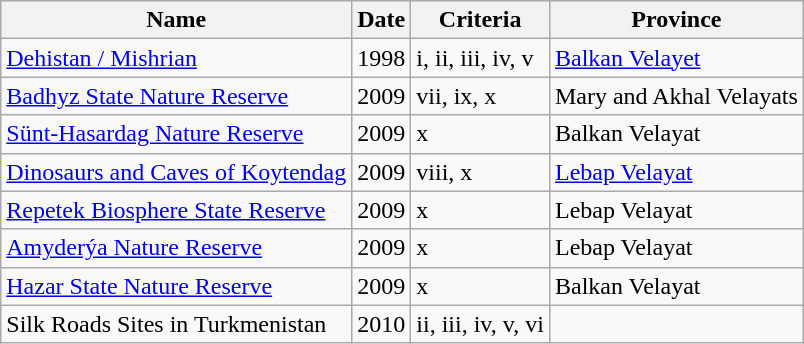<table class="sortable wikitable">
<tr>
<th>Name</th>
<th>Date</th>
<th>Criteria</th>
<th>Province</th>
</tr>
<tr>
<td><a href='#'>Dehistan / Mishrian</a></td>
<td>1998</td>
<td>i, ii, iii, iv, v</td>
<td><a href='#'>Balkan Velayet</a></td>
</tr>
<tr>
<td><a href='#'>Badhyz State Nature Reserve</a></td>
<td>2009</td>
<td>vii, ix, x</td>
<td>Mary and Akhal Velayats</td>
</tr>
<tr>
<td><a href='#'>Sünt-Hasardag Nature Reserve</a></td>
<td>2009</td>
<td>x</td>
<td>Balkan Velayat</td>
</tr>
<tr>
<td><a href='#'>Dinosaurs and Caves of Koytendag</a></td>
<td>2009</td>
<td>viii, x</td>
<td><a href='#'>Lebap Velayat</a></td>
</tr>
<tr>
<td><a href='#'>Repetek Biosphere State Reserve</a></td>
<td>2009</td>
<td>x</td>
<td>Lebap Velayat</td>
</tr>
<tr>
<td><a href='#'>Amyderýa Nature Reserve</a></td>
<td>2009</td>
<td>x</td>
<td>Lebap Velayat</td>
</tr>
<tr>
<td><a href='#'>Hazar State Nature Reserve</a></td>
<td>2009</td>
<td>x</td>
<td>Balkan Velayat</td>
</tr>
<tr>
<td>Silk Roads Sites in Turkmenistan</td>
<td>2010</td>
<td>ii, iii, iv, v, vi</td>
<td></td>
</tr>
</table>
